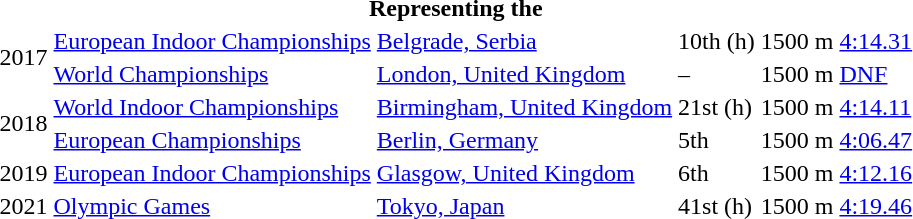<table>
<tr>
<th colspan="6">Representing the </th>
</tr>
<tr>
<td rowspan=2>2017</td>
<td><a href='#'>European Indoor Championships</a></td>
<td><a href='#'>Belgrade, Serbia</a></td>
<td>10th (h)</td>
<td>1500 m</td>
<td><a href='#'>4:14.31</a></td>
</tr>
<tr>
<td><a href='#'>World Championships</a></td>
<td><a href='#'>London, United Kingdom</a></td>
<td>–</td>
<td>1500 m</td>
<td><a href='#'>DNF</a></td>
</tr>
<tr>
<td rowspan=2>2018</td>
<td><a href='#'>World Indoor Championships</a></td>
<td><a href='#'>Birmingham, United Kingdom</a></td>
<td>21st (h)</td>
<td>1500 m</td>
<td><a href='#'>4:14.11</a></td>
</tr>
<tr>
<td><a href='#'>European Championships</a></td>
<td><a href='#'>Berlin, Germany</a></td>
<td>5th</td>
<td>1500 m</td>
<td><a href='#'>4:06.47</a></td>
</tr>
<tr>
<td>2019</td>
<td><a href='#'>European Indoor Championships</a></td>
<td><a href='#'>Glasgow, United Kingdom</a></td>
<td>6th</td>
<td>1500 m</td>
<td><a href='#'>4:12.16</a></td>
</tr>
<tr>
<td>2021</td>
<td><a href='#'>Olympic Games</a></td>
<td><a href='#'>Tokyo, Japan</a></td>
<td>41st (h)</td>
<td>1500 m</td>
<td><a href='#'>4:19.46</a></td>
</tr>
</table>
